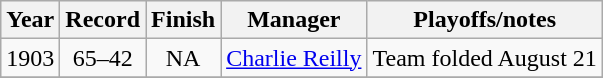<table class="wikitable">
<tr style="background: #F2F2F2;">
<th>Year</th>
<th>Record</th>
<th>Finish</th>
<th>Manager</th>
<th>Playoffs/notes</th>
</tr>
<tr align=center>
<td>1903</td>
<td>65–42</td>
<td>NA</td>
<td><a href='#'>Charlie Reilly</a></td>
<td>Team folded August 21</td>
</tr>
<tr align=center>
</tr>
</table>
